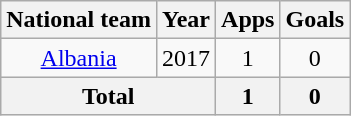<table class="wikitable" style="text-align:center">
<tr>
<th>National team</th>
<th>Year</th>
<th>Apps</th>
<th>Goals</th>
</tr>
<tr>
<td><a href='#'>Albania</a></td>
<td>2017</td>
<td>1</td>
<td>0</td>
</tr>
<tr>
<th colspan="2">Total</th>
<th>1</th>
<th>0</th>
</tr>
</table>
